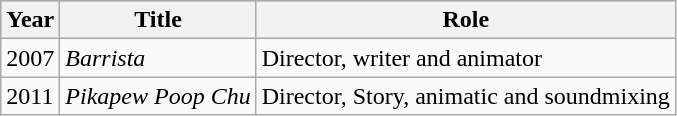<table class="wikitable">
<tr style="background:#b0c4de; text-align:center;">
<th scope="col">Year</th>
<th scope="col">Title</th>
<th scope="col">Role</th>
</tr>
<tr>
<td>2007</td>
<td><em>Barrista</em></td>
<td>Director, writer and animator</td>
</tr>
<tr>
<td>2011</td>
<td><em>Pikapew Poop Chu</em></td>
<td>Director, Story, animatic and soundmixing</td>
</tr>
</table>
